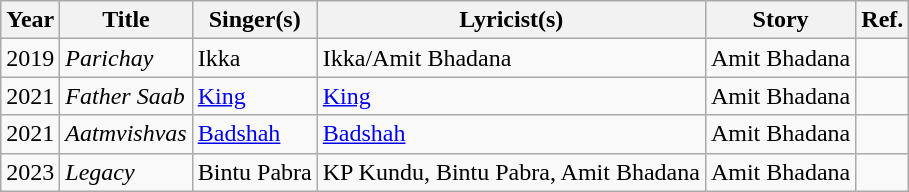<table class="wikitable">
<tr>
<th>Year</th>
<th>Title</th>
<th>Singer(s)</th>
<th>Lyricist(s)</th>
<th>Story</th>
<th>Ref.</th>
</tr>
<tr>
<td>2019</td>
<td><em>Parichay</em></td>
<td>Ikka</td>
<td>Ikka/Amit Bhadana</td>
<td>Amit Bhadana</td>
<td></td>
</tr>
<tr>
<td>2021</td>
<td><em>Father Saab</em></td>
<td><a href='#'>King</a></td>
<td><a href='#'>King</a></td>
<td>Amit Bhadana</td>
<td></td>
</tr>
<tr>
<td>2021</td>
<td><em>Aatmvishvas</em></td>
<td><a href='#'>Badshah</a></td>
<td><a href='#'>Badshah</a></td>
<td>Amit Bhadana</td>
<td></td>
</tr>
<tr>
<td>2023</td>
<td><em>Legacy</em></td>
<td>Bintu Pabra</td>
<td>KP Kundu, Bintu Pabra, Amit Bhadana</td>
<td>Amit Bhadana</td>
<td></td>
</tr>
</table>
